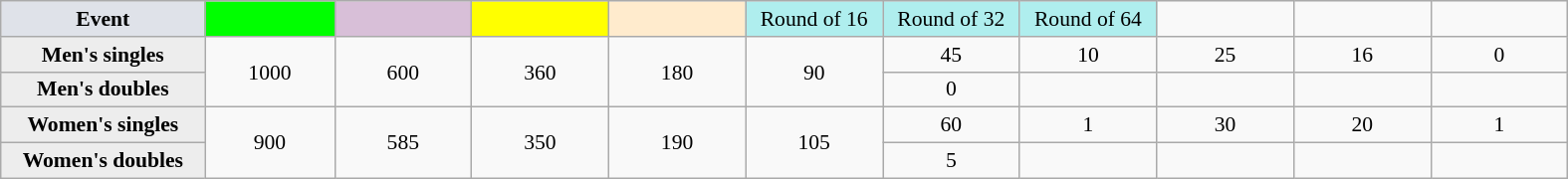<table class=wikitable style=font-size:90%;text-align:center>
<tr>
<td style="width:130px; background:#dfe2e9;"><strong>Event</strong></td>
<td style="width:80px; background:lime;"></td>
<td style="width:85px; background:thistle;"></td>
<td style="width:85px; background:#ff0;"></td>
<td style="width:85px; background:#ffebcd;"></td>
<td style="width:85px; background:#afeeee;">Round of 16</td>
<td style="width:85px; background:#afeeee;">Round of 32</td>
<td style="width:85px; background:#afeeee;">Round of 64</td>
<td width=85></td>
<td width=85></td>
<td width=85></td>
</tr>
<tr>
<th style="background:#ededed;">Men's singles</th>
<td rowspan=2>1000</td>
<td rowspan=2>600</td>
<td rowspan=2>360</td>
<td rowspan=2>180</td>
<td rowspan=2>90</td>
<td>45</td>
<td>10</td>
<td>25</td>
<td>16</td>
<td>0</td>
</tr>
<tr>
<th style="background:#ededed;">Men's doubles</th>
<td>0</td>
<td></td>
<td></td>
<td></td>
<td></td>
</tr>
<tr>
<th style="background:#ededed;">Women's singles</th>
<td rowspan=2>900</td>
<td rowspan=2>585</td>
<td rowspan=2>350</td>
<td rowspan=2>190</td>
<td rowspan=2>105</td>
<td>60</td>
<td>1</td>
<td>30</td>
<td>20</td>
<td>1</td>
</tr>
<tr>
<th style="background:#ededed;">Women's doubles</th>
<td>5</td>
<td></td>
<td></td>
<td></td>
<td></td>
</tr>
</table>
